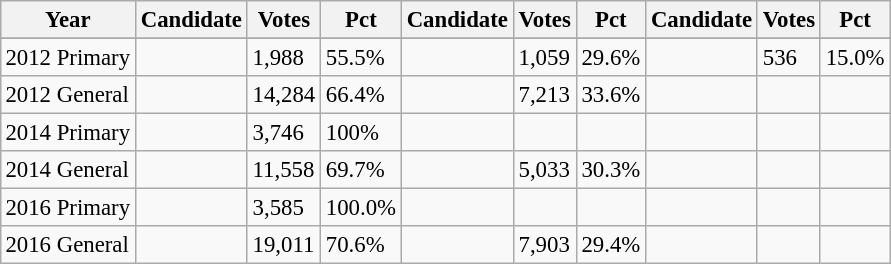<table class="wikitable" style="margin:0.5em ; font-size:95%">
<tr>
<th>Year</th>
<th>Candidate</th>
<th>Votes</th>
<th>Pct</th>
<th>Candidate</th>
<th>Votes</th>
<th>Pct</th>
<th>Candidate</th>
<th>Votes</th>
<th>Pct</th>
</tr>
<tr>
</tr>
<tr>
<td>2012 Primary</td>
<td></td>
<td>1,988</td>
<td>55.5%</td>
<td></td>
<td>1,059</td>
<td>29.6%</td>
<td></td>
<td>536</td>
<td>15.0%</td>
</tr>
<tr>
<td>2012 General</td>
<td></td>
<td>14,284</td>
<td>66.4%</td>
<td></td>
<td>7,213</td>
<td>33.6%</td>
<td></td>
<td></td>
<td></td>
</tr>
<tr>
<td>2014 Primary</td>
<td></td>
<td>3,746</td>
<td>100%</td>
<td></td>
<td></td>
<td></td>
<td></td>
<td></td>
<td></td>
</tr>
<tr>
<td>2014 General</td>
<td></td>
<td>11,558</td>
<td>69.7%</td>
<td></td>
<td>5,033</td>
<td>30.3%</td>
<td></td>
<td></td>
<td></td>
</tr>
<tr>
<td>2016 Primary</td>
<td></td>
<td>3,585</td>
<td>100.0%</td>
<td></td>
<td></td>
<td></td>
<td></td>
<td></td>
<td></td>
</tr>
<tr>
<td>2016 General</td>
<td></td>
<td>19,011</td>
<td>70.6%</td>
<td></td>
<td>7,903</td>
<td>29.4%</td>
<td></td>
<td></td>
<td></td>
</tr>
</table>
